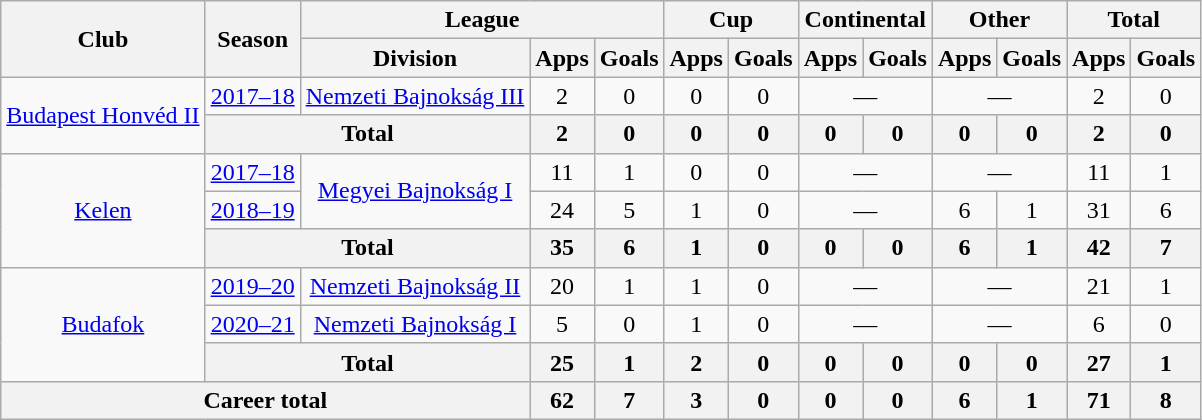<table class="wikitable" style="text-align:center">
<tr>
<th rowspan="2">Club</th>
<th rowspan="2">Season</th>
<th colspan="3">League</th>
<th colspan="2">Cup</th>
<th colspan="2">Continental</th>
<th colspan="2">Other</th>
<th colspan="2">Total</th>
</tr>
<tr>
<th>Division</th>
<th>Apps</th>
<th>Goals</th>
<th>Apps</th>
<th>Goals</th>
<th>Apps</th>
<th>Goals</th>
<th>Apps</th>
<th>Goals</th>
<th>Apps</th>
<th>Goals</th>
</tr>
<tr>
<td rowspan="2"><a href='#'>Budapest Honvéd II</a></td>
<td><a href='#'>2017–18</a></td>
<td><a href='#'>Nemzeti Bajnokság III</a></td>
<td>2</td>
<td>0</td>
<td>0</td>
<td>0</td>
<td colspan="2">—</td>
<td colspan="2">—</td>
<td>2</td>
<td>0</td>
</tr>
<tr>
<th colspan="2">Total</th>
<th>2</th>
<th>0</th>
<th>0</th>
<th>0</th>
<th>0</th>
<th>0</th>
<th>0</th>
<th>0</th>
<th>2</th>
<th>0</th>
</tr>
<tr>
<td rowspan="3"><a href='#'>Kelen</a></td>
<td><a href='#'>2017–18</a></td>
<td rowspan="2"><a href='#'>Megyei Bajnokság I</a></td>
<td>11</td>
<td>1</td>
<td>0</td>
<td>0</td>
<td colspan="2">—</td>
<td colspan="2">—</td>
<td>11</td>
<td>1</td>
</tr>
<tr>
<td><a href='#'>2018–19</a></td>
<td>24</td>
<td>5</td>
<td>1</td>
<td>0</td>
<td colspan="2">—</td>
<td>6</td>
<td>1</td>
<td>31</td>
<td>6</td>
</tr>
<tr>
<th colspan="2">Total</th>
<th>35</th>
<th>6</th>
<th>1</th>
<th>0</th>
<th>0</th>
<th>0</th>
<th>6</th>
<th>1</th>
<th>42</th>
<th>7</th>
</tr>
<tr>
<td rowspan="3"><a href='#'>Budafok</a></td>
<td><a href='#'>2019–20</a></td>
<td><a href='#'>Nemzeti Bajnokság II</a></td>
<td>20</td>
<td>1</td>
<td>1</td>
<td>0</td>
<td colspan="2">—</td>
<td colspan="2">—</td>
<td>21</td>
<td>1</td>
</tr>
<tr>
<td><a href='#'>2020–21</a></td>
<td><a href='#'>Nemzeti Bajnokság I</a></td>
<td>5</td>
<td>0</td>
<td>1</td>
<td>0</td>
<td colspan="2">—</td>
<td colspan="2">—</td>
<td>6</td>
<td>0</td>
</tr>
<tr>
<th colspan="2">Total</th>
<th>25</th>
<th>1</th>
<th>2</th>
<th>0</th>
<th>0</th>
<th>0</th>
<th>0</th>
<th>0</th>
<th>27</th>
<th>1</th>
</tr>
<tr>
<th colspan="3">Career total</th>
<th>62</th>
<th>7</th>
<th>3</th>
<th>0</th>
<th>0</th>
<th>0</th>
<th>6</th>
<th>1</th>
<th>71</th>
<th>8</th>
</tr>
</table>
